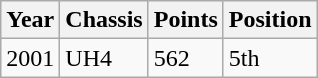<table class="wikitable">
<tr>
<th>Year</th>
<th>Chassis</th>
<th>Points</th>
<th>Position</th>
</tr>
<tr>
<td>2001</td>
<td>UH4</td>
<td>562</td>
<td>5th</td>
</tr>
</table>
